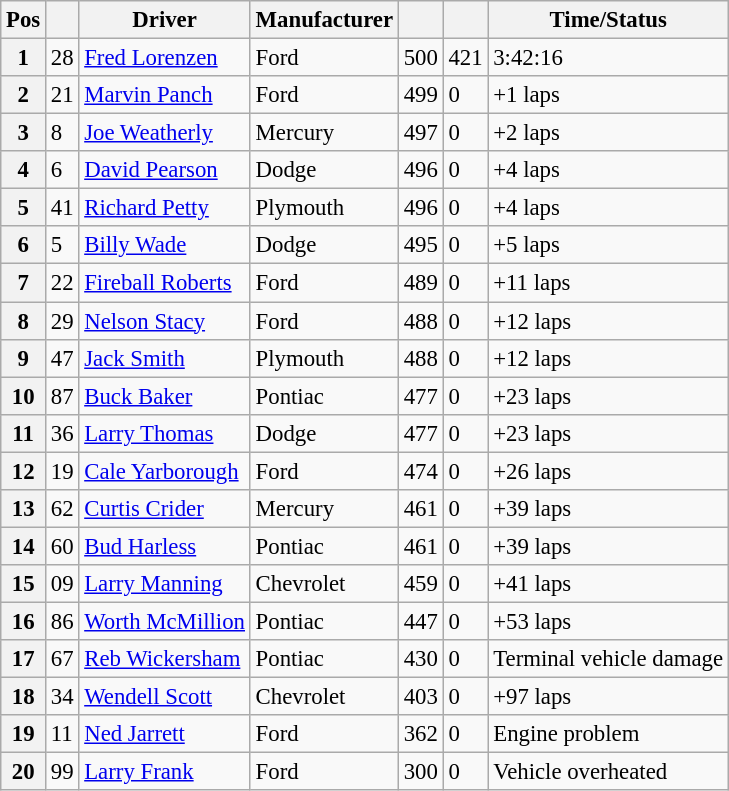<table class="wikitable" style="font-size:95%;">
<tr>
<th>Pos</th>
<th></th>
<th>Driver</th>
<th>Manufacturer</th>
<th></th>
<th></th>
<th>Time/Status</th>
</tr>
<tr>
<th>1</th>
<td>28</td>
<td><a href='#'>Fred Lorenzen</a></td>
<td>Ford</td>
<td>500</td>
<td>421</td>
<td>3:42:16</td>
</tr>
<tr>
<th>2</th>
<td>21</td>
<td><a href='#'>Marvin Panch</a></td>
<td>Ford</td>
<td>499</td>
<td>0</td>
<td>+1 laps</td>
</tr>
<tr>
<th>3</th>
<td>8</td>
<td><a href='#'>Joe Weatherly</a></td>
<td>Mercury</td>
<td>497</td>
<td>0</td>
<td>+2 laps</td>
</tr>
<tr>
<th>4</th>
<td>6</td>
<td><a href='#'>David Pearson</a></td>
<td>Dodge</td>
<td>496</td>
<td>0</td>
<td>+4 laps</td>
</tr>
<tr>
<th>5</th>
<td>41</td>
<td><a href='#'>Richard Petty</a></td>
<td>Plymouth</td>
<td>496</td>
<td>0</td>
<td>+4 laps</td>
</tr>
<tr>
<th>6</th>
<td>5</td>
<td><a href='#'>Billy Wade</a></td>
<td>Dodge</td>
<td>495</td>
<td>0</td>
<td>+5 laps</td>
</tr>
<tr>
<th>7</th>
<td>22</td>
<td><a href='#'>Fireball Roberts</a></td>
<td>Ford</td>
<td>489</td>
<td>0</td>
<td>+11 laps</td>
</tr>
<tr>
<th>8</th>
<td>29</td>
<td><a href='#'>Nelson Stacy</a></td>
<td>Ford</td>
<td>488</td>
<td>0</td>
<td>+12 laps</td>
</tr>
<tr>
<th>9</th>
<td>47</td>
<td><a href='#'>Jack Smith</a></td>
<td>Plymouth</td>
<td>488</td>
<td>0</td>
<td>+12 laps</td>
</tr>
<tr>
<th>10</th>
<td>87</td>
<td><a href='#'>Buck Baker</a></td>
<td>Pontiac</td>
<td>477</td>
<td>0</td>
<td>+23 laps</td>
</tr>
<tr>
<th>11</th>
<td>36</td>
<td><a href='#'>Larry Thomas</a></td>
<td>Dodge</td>
<td>477</td>
<td>0</td>
<td>+23 laps</td>
</tr>
<tr>
<th>12</th>
<td>19</td>
<td><a href='#'>Cale Yarborough</a></td>
<td>Ford</td>
<td>474</td>
<td>0</td>
<td>+26 laps</td>
</tr>
<tr>
<th>13</th>
<td>62</td>
<td><a href='#'>Curtis Crider</a></td>
<td>Mercury</td>
<td>461</td>
<td>0</td>
<td>+39 laps</td>
</tr>
<tr>
<th>14</th>
<td>60</td>
<td><a href='#'>Bud Harless</a></td>
<td>Pontiac</td>
<td>461</td>
<td>0</td>
<td>+39 laps</td>
</tr>
<tr>
<th>15</th>
<td>09</td>
<td><a href='#'>Larry Manning</a></td>
<td>Chevrolet</td>
<td>459</td>
<td>0</td>
<td>+41 laps</td>
</tr>
<tr>
<th>16</th>
<td>86</td>
<td><a href='#'>Worth McMillion</a></td>
<td>Pontiac</td>
<td>447</td>
<td>0</td>
<td>+53 laps</td>
</tr>
<tr>
<th>17</th>
<td>67</td>
<td><a href='#'>Reb Wickersham</a></td>
<td>Pontiac</td>
<td>430</td>
<td>0</td>
<td>Terminal vehicle damage</td>
</tr>
<tr>
<th>18</th>
<td>34</td>
<td><a href='#'>Wendell Scott</a></td>
<td>Chevrolet</td>
<td>403</td>
<td>0</td>
<td>+97 laps</td>
</tr>
<tr>
<th>19</th>
<td>11</td>
<td><a href='#'>Ned Jarrett</a></td>
<td>Ford</td>
<td>362</td>
<td>0</td>
<td>Engine problem</td>
</tr>
<tr>
<th>20</th>
<td>99</td>
<td><a href='#'>Larry Frank</a></td>
<td>Ford</td>
<td>300</td>
<td>0</td>
<td>Vehicle overheated</td>
</tr>
</table>
